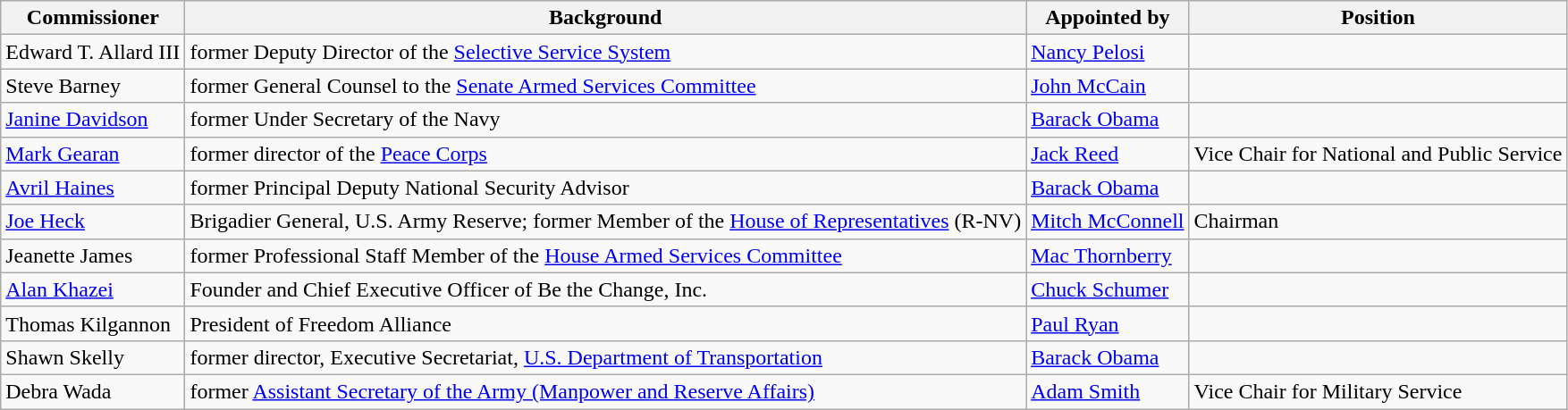<table class="wikitable">
<tr>
<th>Commissioner</th>
<th>Background</th>
<th>Appointed by</th>
<th>Position</th>
</tr>
<tr>
<td>Edward T. Allard III</td>
<td>former Deputy Director of the <a href='#'>Selective Service System</a></td>
<td><a href='#'>Nancy Pelosi</a></td>
<td></td>
</tr>
<tr>
<td>Steve Barney</td>
<td>former General Counsel to the <a href='#'>Senate Armed Services Committee</a></td>
<td><a href='#'>John McCain</a></td>
<td></td>
</tr>
<tr>
<td><a href='#'>Janine Davidson</a></td>
<td>former Under Secretary of the Navy</td>
<td><a href='#'>Barack Obama</a></td>
<td></td>
</tr>
<tr>
<td><a href='#'>Mark Gearan</a></td>
<td>former director of the <a href='#'>Peace Corps</a></td>
<td><a href='#'>Jack Reed</a></td>
<td>Vice Chair for National and Public Service</td>
</tr>
<tr>
<td><a href='#'>Avril Haines</a></td>
<td>former Principal Deputy National Security Advisor</td>
<td><a href='#'>Barack Obama</a></td>
<td></td>
</tr>
<tr>
<td><a href='#'>Joe Heck</a></td>
<td>Brigadier General, U.S. Army Reserve; former Member of the <a href='#'>House of Representatives</a> (R-NV)</td>
<td><a href='#'>Mitch McConnell</a></td>
<td>Chairman</td>
</tr>
<tr>
<td>Jeanette James</td>
<td>former Professional Staff Member of the <a href='#'>House Armed Services Committee</a></td>
<td><a href='#'>Mac Thornberry</a></td>
<td></td>
</tr>
<tr>
<td><a href='#'>Alan Khazei</a></td>
<td>Founder and Chief Executive Officer of Be the Change, Inc.</td>
<td><a href='#'>Chuck Schumer</a></td>
<td></td>
</tr>
<tr>
<td>Thomas Kilgannon</td>
<td>President of Freedom Alliance</td>
<td><a href='#'>Paul Ryan</a></td>
<td></td>
</tr>
<tr>
<td>Shawn Skelly</td>
<td>former director, Executive Secretariat, <a href='#'>U.S. Department of Transportation</a></td>
<td><a href='#'>Barack Obama</a></td>
<td></td>
</tr>
<tr>
<td>Debra Wada</td>
<td>former <a href='#'>Assistant Secretary of the Army (Manpower and Reserve Affairs)</a></td>
<td><a href='#'>Adam Smith</a></td>
<td>Vice Chair for Military Service</td>
</tr>
</table>
